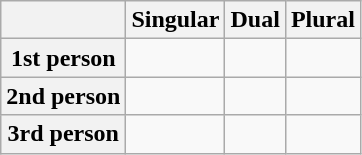<table class="wikitable">
<tr>
<th></th>
<th>Singular</th>
<th>Dual</th>
<th>Plural</th>
</tr>
<tr>
<th>1st person</th>
<td></td>
<td></td>
<td></td>
</tr>
<tr>
<th>2nd person</th>
<td></td>
<td></td>
<td></td>
</tr>
<tr>
<th>3rd person</th>
<td></td>
<td></td>
<td></td>
</tr>
</table>
